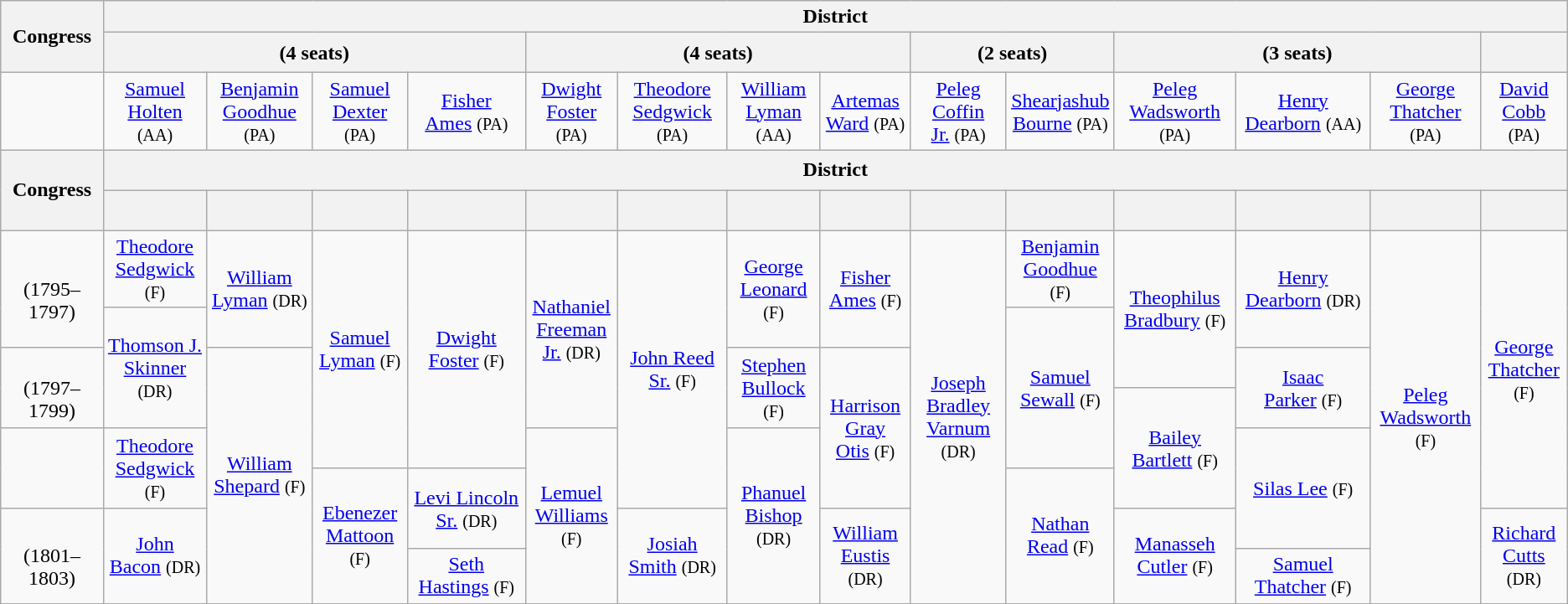<table class=wikitable style="text-align:center">
<tr>
<th rowspan=2>Congress</th>
<th colspan=14>District</th>
</tr>
<tr style="height: 2em">
<th colspan=4> (4 seats)</th>
<th colspan=4> (4 seats)</th>
<th colspan=2> (2 seats)</th>
<th colspan=3> (3 seats)</th>
<th></th>
</tr>
<tr style="height: 2em">
<td scope="row"><strong></strong><br></td>
<td><a href='#'>Samuel<br>Holten</a> <small>(AA)</small></td>
<td><a href='#'>Benjamin<br>Goodhue</a> <small>(PA)</small></td>
<td><a href='#'>Samuel<br>Dexter</a> <small>(PA)</small></td>
<td><a href='#'>Fisher<br>Ames</a> <small>(PA)</small></td>
<td><a href='#'>Dwight<br>Foster</a> <small>(PA)</small></td>
<td><a href='#'>Theodore<br>Sedgwick</a> <small>(PA)</small></td>
<td><a href='#'>William<br>Lyman</a> <small>(AA)</small></td>
<td><a href='#'>Artemas<br>Ward</a> <small>(PA)</small></td>
<td><a href='#'>Peleg Coffin<br>Jr.</a> <small>(PA)</small></td>
<td><a href='#'>Shearjashub<br>Bourne</a> <small>(PA)</small></td>
<td><a href='#'>Peleg<br>Wadsworth</a> <small>(PA)</small></td>
<td><a href='#'>Henry<br>Dearborn</a> <small>(AA)</small></td>
<td><a href='#'>George<br>Thatcher</a> <small>(PA)</small></td>
<td><a href='#'>David<br>Cobb</a> <small>(PA)</small></td>
</tr>
<tr style="height:2em">
<th rowspan=2>Congress</th>
<th colspan=14>District</th>
</tr>
<tr style="height:2em">
<th></th>
<th></th>
<th></th>
<th></th>
<th></th>
<th></th>
<th></th>
<th></th>
<th></th>
<th></th>
<th></th>
<th></th>
<th></th>
<th></th>
</tr>
<tr style="height:2em">
<td scope=row rowspan=2><strong></strong><br>(1795–1797)</td>
<td><a href='#'>Theodore<br>Sedgwick</a> <small>(F)</small></td>
<td rowspan=2 ><a href='#'>William<br>Lyman</a> <small>(DR)</small></td>
<td rowspan=5 ><a href='#'>Samuel<br>Lyman</a> <small>(F)</small></td>
<td rowspan=5 ><a href='#'>Dwight<br>Foster</a> <small>(F)</small></td>
<td rowspan=4 ><a href='#'>Nathaniel<br>Freeman<br>Jr.</a> <small>(DR)</small></td>
<td rowspan=6 ><a href='#'>John Reed<br>Sr.</a> <small>(F)</small></td>
<td rowspan=2 ><a href='#'>George<br>Leonard</a> <small>(F)</small></td>
<td rowspan=2 ><a href='#'>Fisher<br>Ames</a> <small>(F)</small></td>
<td rowspan=8 ><a href='#'>Joseph<br>Bradley<br>Varnum</a> <small>(DR)</small></td>
<td><a href='#'>Benjamin<br>Goodhue</a> <small>(F)</small></td>
<td rowspan=3 ><a href='#'>Theophilus<br>Bradbury</a> <small>(F)</small></td>
<td rowspan=2 ><a href='#'>Henry<br>Dearborn</a> <small>(DR)</small></td>
<td rowspan=8 ><a href='#'>Peleg<br>Wadsworth</a><br><small>(F)</small></td>
<td rowspan=6 ><a href='#'>George<br>Thatcher</a><br><small>(F)</small></td>
</tr>
<tr style="height:2em">
<td rowspan=3 ><a href='#'>Thomson J.<br>Skinner</a> <small>(DR)</small></td>
<td rowspan=4 ><a href='#'>Samuel<br>Sewall</a> <small>(F)</small></td>
</tr>
<tr style="height:2em">
<td scope=row rowspan=2><strong></strong><br>(1797–1799)</td>
<td rowspan=6 ><a href='#'>William<br>Shepard</a> <small>(F)</small></td>
<td rowspan=2 ><a href='#'>Stephen<br>Bullock</a> <small>(F)</small></td>
<td rowspan=4 ><a href='#'>Harrison<br>Gray<br>Otis</a> <small>(F)</small></td>
<td rowspan=2 ><a href='#'>Isaac<br>Parker</a> <small>(F)</small></td>
</tr>
<tr style="height:2em">
<td rowspan=3 ><a href='#'>Bailey<br>Bartlett</a> <small>(F)</small></td>
</tr>
<tr style="height:2em">
<td scope=row rowspan=2><strong></strong><br></td>
<td rowspan=2 ><a href='#'>Theodore<br>Sedgwick</a> <small>(F)</small></td>
<td rowspan=4 ><a href='#'>Lemuel<br>Williams</a><br><small>(F)</small></td>
<td rowspan=4 ><a href='#'>Phanuel<br>Bishop</a><br><small>(DR)</small></td>
<td rowspan=3 ><a href='#'>Silas Lee</a> <small>(F)</small></td>
</tr>
<tr style="height:2em">
<td rowspan=3 ><a href='#'>Ebenezer<br>Mattoon</a> <small>(F)</small></td>
<td rowspan=2 ><a href='#'>Levi Lincoln<br>Sr.</a> <small>(DR)</small></td>
<td rowspan=3 ><a href='#'>Nathan<br>Read</a> <small>(F)</small></td>
</tr>
<tr style="height:2em">
<td scope=row rowspan=2><strong></strong><br>(1801–1803)</td>
<td rowspan=2 ><a href='#'>John<br>Bacon</a> <small>(DR)</small></td>
<td rowspan=2 ><a href='#'>Josiah<br>Smith</a> <small>(DR)</small></td>
<td rowspan=2 ><a href='#'>William<br>Eustis</a> <small>(DR)</small></td>
<td rowspan=2 ><a href='#'>Manasseh<br>Cutler</a> <small>(F)</small></td>
<td rowspan=2 ><a href='#'>Richard<br>Cutts</a> <small>(DR)</small></td>
</tr>
<tr style="height:2em">
<td><a href='#'>Seth Hastings</a> <small>(F)</small></td>
<td><a href='#'>Samuel Thatcher</a> <small>(F)</small></td>
</tr>
</table>
